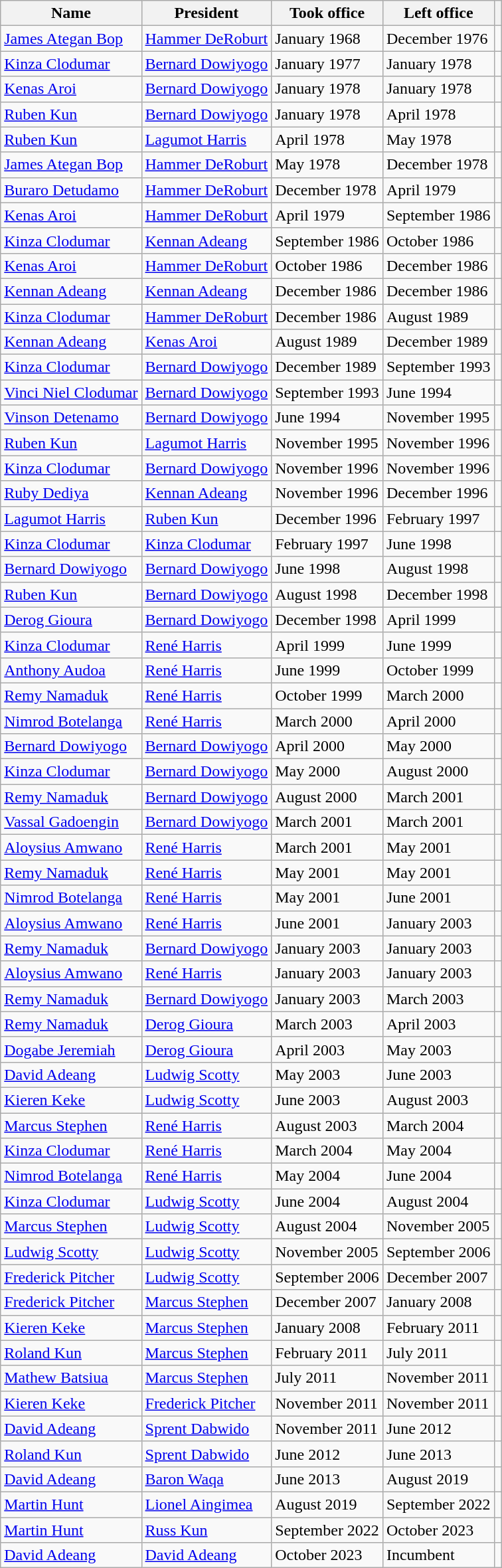<table class="wikitable">
<tr>
<th>Name</th>
<th>President</th>
<th>Took office</th>
<th>Left office</th>
<th></th>
</tr>
<tr>
<td><a href='#'>James Ategan Bop</a></td>
<td><a href='#'>Hammer DeRoburt</a></td>
<td>January 1968</td>
<td>December 1976</td>
<td></td>
</tr>
<tr>
<td><a href='#'>Kinza Clodumar</a></td>
<td><a href='#'>Bernard Dowiyogo</a></td>
<td>January 1977</td>
<td>January 1978</td>
<td></td>
</tr>
<tr>
<td><a href='#'>Kenas Aroi</a></td>
<td><a href='#'>Bernard Dowiyogo</a></td>
<td>January 1978</td>
<td>January 1978</td>
<td></td>
</tr>
<tr>
<td><a href='#'>Ruben Kun</a></td>
<td><a href='#'>Bernard Dowiyogo</a></td>
<td>January 1978</td>
<td>April 1978</td>
<td></td>
</tr>
<tr>
<td><a href='#'>Ruben Kun</a></td>
<td><a href='#'>Lagumot Harris</a></td>
<td>April 1978</td>
<td>May 1978</td>
<td></td>
</tr>
<tr>
<td><a href='#'>James Ategan Bop</a></td>
<td><a href='#'>Hammer DeRoburt</a></td>
<td>May 1978</td>
<td>December 1978</td>
<td></td>
</tr>
<tr>
<td><a href='#'>Buraro Detudamo</a></td>
<td><a href='#'>Hammer DeRoburt</a></td>
<td>December 1978</td>
<td>April 1979</td>
<td></td>
</tr>
<tr>
<td><a href='#'>Kenas Aroi</a></td>
<td><a href='#'>Hammer DeRoburt</a></td>
<td>April 1979</td>
<td>September 1986</td>
<td></td>
</tr>
<tr>
<td><a href='#'>Kinza Clodumar</a></td>
<td><a href='#'>Kennan Adeang</a></td>
<td>September 1986</td>
<td>October 1986</td>
<td></td>
</tr>
<tr>
<td><a href='#'>Kenas Aroi</a></td>
<td><a href='#'>Hammer DeRoburt</a></td>
<td>October 1986</td>
<td>December 1986</td>
<td></td>
</tr>
<tr>
<td><a href='#'>Kennan Adeang</a></td>
<td><a href='#'>Kennan Adeang</a></td>
<td>December 1986</td>
<td>December 1986</td>
<td></td>
</tr>
<tr>
<td><a href='#'>Kinza Clodumar</a></td>
<td><a href='#'>Hammer DeRoburt</a></td>
<td>December 1986</td>
<td>August 1989</td>
<td></td>
</tr>
<tr>
<td><a href='#'>Kennan Adeang</a></td>
<td><a href='#'>Kenas Aroi</a></td>
<td>August 1989</td>
<td>December 1989</td>
<td></td>
</tr>
<tr>
<td><a href='#'>Kinza Clodumar</a></td>
<td><a href='#'>Bernard Dowiyogo</a></td>
<td>December 1989</td>
<td>September 1993</td>
<td></td>
</tr>
<tr>
<td><a href='#'>Vinci Niel Clodumar</a></td>
<td><a href='#'>Bernard Dowiyogo</a></td>
<td>September 1993</td>
<td>June 1994</td>
<td></td>
</tr>
<tr>
<td><a href='#'>Vinson Detenamo</a></td>
<td><a href='#'>Bernard Dowiyogo</a></td>
<td>June 1994</td>
<td>November 1995</td>
<td></td>
</tr>
<tr>
<td><a href='#'>Ruben Kun</a></td>
<td><a href='#'>Lagumot Harris</a></td>
<td>November 1995</td>
<td>November 1996</td>
<td></td>
</tr>
<tr>
<td><a href='#'>Kinza Clodumar</a></td>
<td><a href='#'>Bernard Dowiyogo</a></td>
<td>November 1996</td>
<td>November 1996</td>
<td></td>
</tr>
<tr>
<td><a href='#'>Ruby Dediya</a></td>
<td><a href='#'>Kennan Adeang</a></td>
<td>November 1996</td>
<td>December 1996</td>
<td></td>
</tr>
<tr>
<td><a href='#'>Lagumot Harris</a></td>
<td><a href='#'>Ruben Kun</a></td>
<td>December 1996</td>
<td>February 1997</td>
<td></td>
</tr>
<tr>
<td><a href='#'>Kinza Clodumar</a></td>
<td><a href='#'>Kinza Clodumar</a></td>
<td>February 1997</td>
<td>June 1998</td>
<td></td>
</tr>
<tr>
<td><a href='#'>Bernard Dowiyogo</a></td>
<td><a href='#'>Bernard Dowiyogo</a></td>
<td>June 1998</td>
<td>August 1998</td>
<td></td>
</tr>
<tr>
<td><a href='#'>Ruben Kun</a></td>
<td><a href='#'>Bernard Dowiyogo</a></td>
<td>August 1998</td>
<td>December 1998</td>
<td></td>
</tr>
<tr>
<td><a href='#'>Derog Gioura</a></td>
<td><a href='#'>Bernard Dowiyogo</a></td>
<td>December 1998</td>
<td>April 1999</td>
<td></td>
</tr>
<tr>
<td><a href='#'>Kinza Clodumar</a></td>
<td><a href='#'>René Harris</a></td>
<td>April 1999</td>
<td>June 1999</td>
<td></td>
</tr>
<tr>
<td><a href='#'>Anthony Audoa</a></td>
<td><a href='#'>René Harris</a></td>
<td>June 1999</td>
<td>October 1999</td>
<td></td>
</tr>
<tr>
<td><a href='#'>Remy Namaduk</a></td>
<td><a href='#'>René Harris</a></td>
<td>October 1999</td>
<td>March 2000</td>
<td></td>
</tr>
<tr>
<td><a href='#'>Nimrod Botelanga</a></td>
<td><a href='#'>René Harris</a></td>
<td>March 2000</td>
<td>April 2000</td>
<td></td>
</tr>
<tr>
<td><a href='#'>Bernard Dowiyogo</a></td>
<td><a href='#'>Bernard Dowiyogo</a></td>
<td>April 2000</td>
<td>May 2000</td>
<td></td>
</tr>
<tr>
<td><a href='#'>Kinza Clodumar</a></td>
<td><a href='#'>Bernard Dowiyogo</a></td>
<td>May 2000</td>
<td>August 2000</td>
<td></td>
</tr>
<tr>
<td><a href='#'>Remy Namaduk</a></td>
<td><a href='#'>Bernard Dowiyogo</a></td>
<td>August 2000</td>
<td>March 2001</td>
<td></td>
</tr>
<tr>
<td><a href='#'>Vassal Gadoengin</a></td>
<td><a href='#'>Bernard Dowiyogo</a></td>
<td>March 2001</td>
<td>March 2001</td>
<td></td>
</tr>
<tr>
<td><a href='#'>Aloysius Amwano</a></td>
<td><a href='#'>René Harris</a></td>
<td>March 2001</td>
<td>May 2001</td>
<td></td>
</tr>
<tr>
<td><a href='#'>Remy Namaduk</a></td>
<td><a href='#'>René Harris</a></td>
<td>May 2001</td>
<td>May 2001</td>
<td></td>
</tr>
<tr>
<td><a href='#'>Nimrod Botelanga</a></td>
<td><a href='#'>René Harris</a></td>
<td>May 2001</td>
<td>June 2001</td>
<td></td>
</tr>
<tr>
<td><a href='#'>Aloysius Amwano</a></td>
<td><a href='#'>René Harris</a></td>
<td>June 2001</td>
<td>January 2003</td>
<td></td>
</tr>
<tr>
<td><a href='#'>Remy Namaduk</a></td>
<td><a href='#'>Bernard Dowiyogo</a></td>
<td>January 2003</td>
<td>January 2003</td>
<td></td>
</tr>
<tr>
<td><a href='#'>Aloysius Amwano</a></td>
<td><a href='#'>René Harris</a></td>
<td>January 2003</td>
<td>January 2003</td>
<td></td>
</tr>
<tr>
<td><a href='#'>Remy Namaduk</a></td>
<td><a href='#'>Bernard Dowiyogo</a></td>
<td>January 2003</td>
<td>March 2003</td>
<td></td>
</tr>
<tr>
<td><a href='#'>Remy Namaduk</a></td>
<td><a href='#'>Derog Gioura</a></td>
<td>March 2003</td>
<td>April 2003</td>
<td></td>
</tr>
<tr>
<td><a href='#'>Dogabe Jeremiah</a></td>
<td><a href='#'>Derog Gioura</a></td>
<td>April 2003</td>
<td>May 2003</td>
<td></td>
</tr>
<tr>
<td><a href='#'>David Adeang</a></td>
<td><a href='#'>Ludwig Scotty</a></td>
<td>May 2003</td>
<td>June 2003</td>
<td></td>
</tr>
<tr>
<td><a href='#'>Kieren Keke</a></td>
<td><a href='#'>Ludwig Scotty</a></td>
<td>June 2003</td>
<td>August 2003</td>
<td></td>
</tr>
<tr>
<td><a href='#'>Marcus Stephen</a></td>
<td><a href='#'>René Harris</a></td>
<td>August 2003</td>
<td>March 2004</td>
<td></td>
</tr>
<tr>
<td><a href='#'>Kinza Clodumar</a></td>
<td><a href='#'>René Harris</a></td>
<td>March 2004</td>
<td>May 2004</td>
<td></td>
</tr>
<tr>
<td><a href='#'>Nimrod Botelanga</a></td>
<td><a href='#'>René Harris</a></td>
<td>May 2004</td>
<td>June 2004</td>
<td></td>
</tr>
<tr>
<td><a href='#'>Kinza Clodumar</a></td>
<td><a href='#'>Ludwig Scotty</a></td>
<td>June 2004</td>
<td>August 2004</td>
<td></td>
</tr>
<tr>
<td><a href='#'>Marcus Stephen</a></td>
<td><a href='#'>Ludwig Scotty</a></td>
<td>August 2004</td>
<td>November 2005</td>
<td></td>
</tr>
<tr>
<td><a href='#'>Ludwig Scotty</a></td>
<td><a href='#'>Ludwig Scotty</a></td>
<td>November 2005</td>
<td>September 2006</td>
<td></td>
</tr>
<tr>
<td><a href='#'>Frederick Pitcher</a></td>
<td><a href='#'>Ludwig Scotty</a></td>
<td>September 2006</td>
<td>December 2007</td>
<td></td>
</tr>
<tr>
<td><a href='#'>Frederick Pitcher</a></td>
<td><a href='#'>Marcus Stephen</a></td>
<td>December 2007</td>
<td>January 2008</td>
<td></td>
</tr>
<tr>
<td><a href='#'>Kieren Keke</a></td>
<td><a href='#'>Marcus Stephen</a></td>
<td>January 2008</td>
<td>February 2011</td>
<td></td>
</tr>
<tr>
<td><a href='#'>Roland Kun</a></td>
<td><a href='#'>Marcus Stephen</a></td>
<td>February 2011</td>
<td>July 2011</td>
<td></td>
</tr>
<tr>
<td><a href='#'>Mathew Batsiua</a></td>
<td><a href='#'>Marcus Stephen</a></td>
<td>July 2011</td>
<td>November 2011</td>
<td></td>
</tr>
<tr>
<td><a href='#'>Kieren Keke</a></td>
<td><a href='#'>Frederick Pitcher</a></td>
<td>November 2011</td>
<td>November 2011</td>
<td></td>
</tr>
<tr>
<td><a href='#'>David Adeang</a></td>
<td><a href='#'>Sprent Dabwido</a></td>
<td>November 2011</td>
<td>June 2012</td>
<td></td>
</tr>
<tr>
<td><a href='#'>Roland Kun</a></td>
<td><a href='#'>Sprent Dabwido</a></td>
<td>June 2012</td>
<td>June 2013</td>
<td></td>
</tr>
<tr>
<td><a href='#'>David Adeang</a></td>
<td><a href='#'>Baron Waqa</a></td>
<td>June 2013</td>
<td>August 2019</td>
<td></td>
</tr>
<tr>
<td><a href='#'>Martin Hunt</a></td>
<td><a href='#'>Lionel Aingimea</a></td>
<td>August 2019</td>
<td>September 2022</td>
<td></td>
</tr>
<tr>
<td><a href='#'>Martin Hunt</a></td>
<td><a href='#'>Russ Kun</a></td>
<td>September 2022</td>
<td>October 2023</td>
<td></td>
</tr>
<tr>
<td><a href='#'>David Adeang</a></td>
<td><a href='#'>David Adeang</a></td>
<td>October 2023</td>
<td>Incumbent</td>
<td></td>
</tr>
</table>
